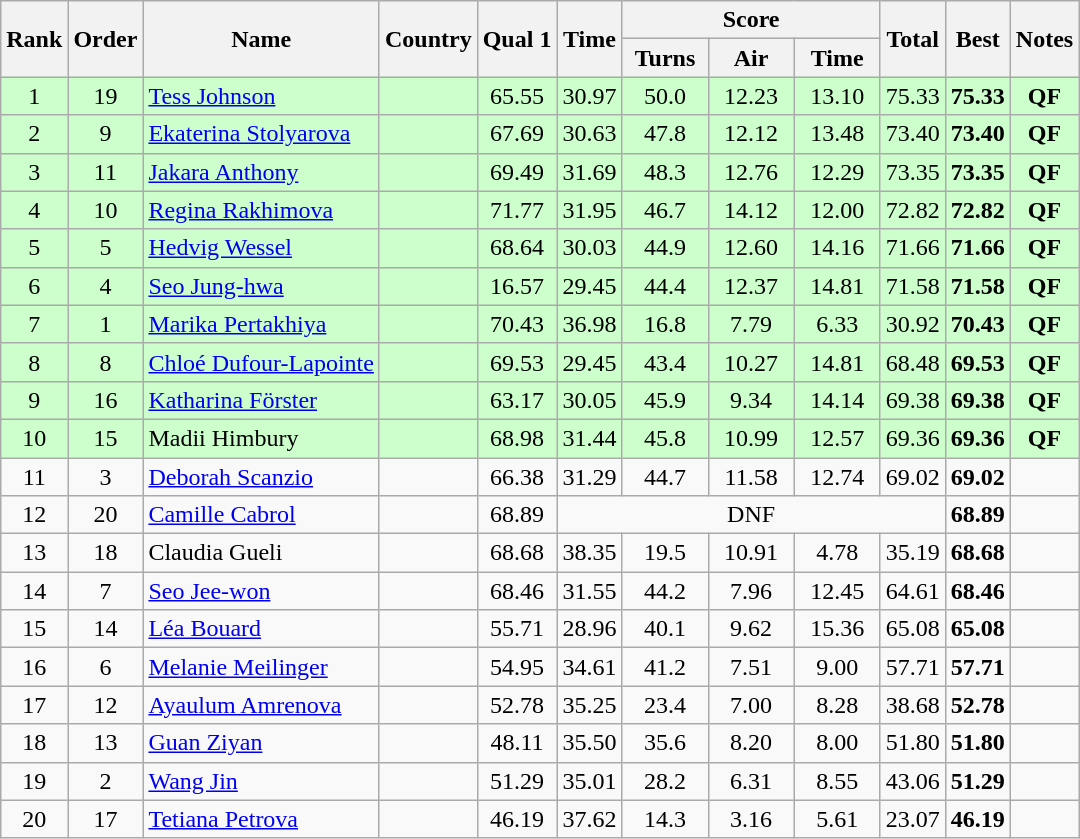<table class="wikitable sortable" style="text-align:center">
<tr>
<th rowspan=2>Rank</th>
<th rowspan=2>Order</th>
<th rowspan=2>Name</th>
<th rowspan=2>Country</th>
<th rowspan=2>Qual 1</th>
<th rowspan=2>Time</th>
<th colspan=3>Score</th>
<th rowspan=2>Total</th>
<th rowspan=2>Best</th>
<th rowspan=2>Notes</th>
</tr>
<tr>
<th width=50>Turns</th>
<th width=50>Air</th>
<th width=50>Time</th>
</tr>
<tr bgcolor=#ccffcc>
<td>1</td>
<td>19</td>
<td align=left><a href='#'>Tess Johnson</a></td>
<td align=left></td>
<td>65.55</td>
<td>30.97</td>
<td>50.0</td>
<td>12.23</td>
<td>13.10</td>
<td>75.33</td>
<td><strong>75.33</strong></td>
<td><strong>QF</strong></td>
</tr>
<tr bgcolor=#ccffcc>
<td>2</td>
<td>9</td>
<td align=left><a href='#'>Ekaterina Stolyarova</a></td>
<td align=left></td>
<td>67.69</td>
<td>30.63</td>
<td>47.8</td>
<td>12.12</td>
<td>13.48</td>
<td>73.40</td>
<td><strong>73.40</strong></td>
<td><strong>QF</strong></td>
</tr>
<tr bgcolor=#ccffcc>
<td>3</td>
<td>11</td>
<td align=left><a href='#'>Jakara Anthony</a></td>
<td align=left></td>
<td>69.49</td>
<td>31.69</td>
<td>48.3</td>
<td>12.76</td>
<td>12.29</td>
<td>73.35</td>
<td><strong>73.35</strong></td>
<td><strong>QF</strong></td>
</tr>
<tr bgcolor=#ccffcc>
<td>4</td>
<td>10</td>
<td align=left><a href='#'>Regina Rakhimova</a></td>
<td align=left></td>
<td>71.77</td>
<td>31.95</td>
<td>46.7</td>
<td>14.12</td>
<td>12.00</td>
<td>72.82</td>
<td><strong>72.82</strong></td>
<td><strong>QF</strong></td>
</tr>
<tr bgcolor=#ccffcc>
<td>5</td>
<td>5</td>
<td align=left><a href='#'>Hedvig Wessel</a></td>
<td align=left></td>
<td>68.64</td>
<td>30.03</td>
<td>44.9</td>
<td>12.60</td>
<td>14.16</td>
<td>71.66</td>
<td><strong>71.66</strong></td>
<td><strong>QF</strong></td>
</tr>
<tr bgcolor=#ccffcc>
<td>6</td>
<td>4</td>
<td align=left><a href='#'>Seo Jung-hwa</a></td>
<td align=left></td>
<td>16.57</td>
<td>29.45</td>
<td>44.4</td>
<td>12.37</td>
<td>14.81</td>
<td>71.58</td>
<td><strong>71.58</strong></td>
<td><strong>QF</strong></td>
</tr>
<tr bgcolor=#ccffcc>
<td>7</td>
<td>1</td>
<td align=left><a href='#'>Marika Pertakhiya</a></td>
<td align=left></td>
<td>70.43</td>
<td>36.98</td>
<td>16.8</td>
<td>7.79</td>
<td>6.33</td>
<td>30.92</td>
<td><strong>70.43</strong></td>
<td><strong>QF</strong></td>
</tr>
<tr bgcolor=#ccffcc>
<td>8</td>
<td>8</td>
<td align=left><a href='#'>Chloé Dufour-Lapointe</a></td>
<td align=left></td>
<td>69.53</td>
<td>29.45</td>
<td>43.4</td>
<td>10.27</td>
<td>14.81</td>
<td>68.48</td>
<td><strong>69.53</strong></td>
<td><strong>QF</strong></td>
</tr>
<tr bgcolor=#ccffcc>
<td>9</td>
<td>16</td>
<td align=left><a href='#'>Katharina Förster</a></td>
<td align=left></td>
<td>63.17</td>
<td>30.05</td>
<td>45.9</td>
<td>9.34</td>
<td>14.14</td>
<td>69.38</td>
<td><strong>69.38</strong></td>
<td><strong>QF</strong></td>
</tr>
<tr bgcolor=#ccffcc>
<td>10</td>
<td>15</td>
<td align=left>Madii Himbury</td>
<td align=left></td>
<td>68.98</td>
<td>31.44</td>
<td>45.8</td>
<td>10.99</td>
<td>12.57</td>
<td>69.36</td>
<td><strong>69.36</strong></td>
<td><strong>QF</strong></td>
</tr>
<tr>
<td>11</td>
<td>3</td>
<td align=left><a href='#'>Deborah Scanzio</a></td>
<td align=left></td>
<td>66.38</td>
<td>31.29</td>
<td>44.7</td>
<td>11.58</td>
<td>12.74</td>
<td>69.02</td>
<td><strong>69.02</strong></td>
<td></td>
</tr>
<tr>
<td>12</td>
<td>20</td>
<td align=left><a href='#'>Camille Cabrol</a></td>
<td align=left></td>
<td>68.89</td>
<td colspan=5>DNF</td>
<td><strong>68.89</strong></td>
<td></td>
</tr>
<tr>
<td>13</td>
<td>18</td>
<td align=left>Claudia Gueli</td>
<td align=left></td>
<td>68.68</td>
<td>38.35</td>
<td>19.5</td>
<td>10.91</td>
<td>4.78</td>
<td>35.19</td>
<td><strong>68.68</strong></td>
<td></td>
</tr>
<tr>
<td>14</td>
<td>7</td>
<td align=left><a href='#'>Seo Jee-won</a></td>
<td align=left></td>
<td>68.46</td>
<td>31.55</td>
<td>44.2</td>
<td>7.96</td>
<td>12.45</td>
<td>64.61</td>
<td><strong>68.46</strong></td>
<td></td>
</tr>
<tr>
<td>15</td>
<td>14</td>
<td align=left><a href='#'>Léa Bouard</a></td>
<td align=left></td>
<td>55.71</td>
<td>28.96</td>
<td>40.1</td>
<td>9.62</td>
<td>15.36</td>
<td>65.08</td>
<td><strong>65.08</strong></td>
<td></td>
</tr>
<tr>
<td>16</td>
<td>6</td>
<td align=left><a href='#'>Melanie Meilinger</a></td>
<td align=left></td>
<td>54.95</td>
<td>34.61</td>
<td>41.2</td>
<td>7.51</td>
<td>9.00</td>
<td>57.71</td>
<td><strong>57.71</strong></td>
<td></td>
</tr>
<tr>
<td>17</td>
<td>12</td>
<td align=left><a href='#'>Ayaulum Amrenova</a></td>
<td align=left></td>
<td>52.78</td>
<td>35.25</td>
<td>23.4</td>
<td>7.00</td>
<td>8.28</td>
<td>38.68</td>
<td><strong>52.78</strong></td>
<td></td>
</tr>
<tr>
<td>18</td>
<td>13</td>
<td align=left><a href='#'>Guan Ziyan</a></td>
<td align=left></td>
<td>48.11</td>
<td>35.50</td>
<td>35.6</td>
<td>8.20</td>
<td>8.00</td>
<td>51.80</td>
<td><strong>51.80</strong></td>
<td></td>
</tr>
<tr>
<td>19</td>
<td>2</td>
<td align=left><a href='#'>Wang Jin</a></td>
<td align=left></td>
<td>51.29</td>
<td>35.01</td>
<td>28.2</td>
<td>6.31</td>
<td>8.55</td>
<td>43.06</td>
<td><strong>51.29</strong></td>
<td></td>
</tr>
<tr>
<td>20</td>
<td>17</td>
<td align=left><a href='#'>Tetiana Petrova</a></td>
<td align=left></td>
<td>46.19</td>
<td>37.62</td>
<td>14.3</td>
<td>3.16</td>
<td>5.61</td>
<td>23.07</td>
<td><strong>46.19</strong></td>
<td></td>
</tr>
</table>
